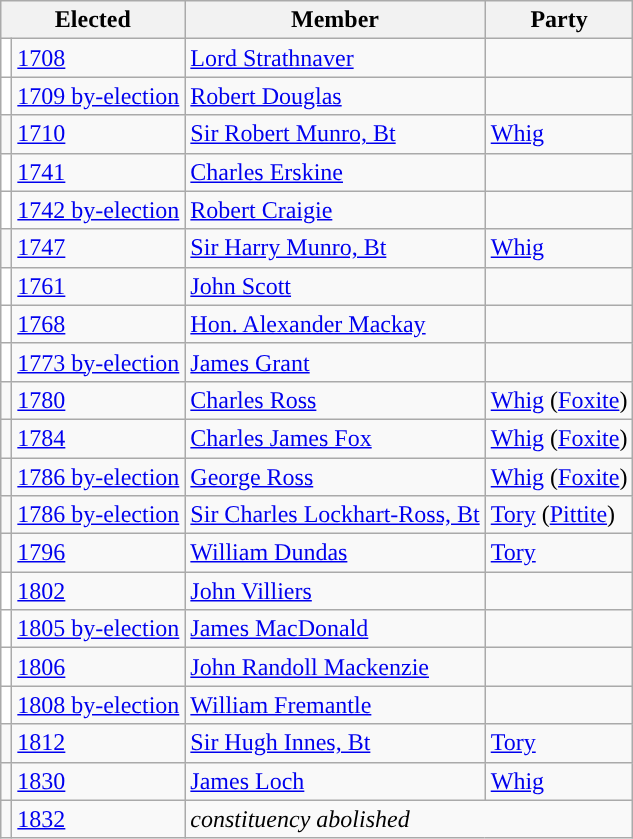<table class="wikitable">
<tr>
<th colspan="2">Elected</th>
<th>Member</th>
<th>Party</th>
</tr>
<tr>
<td style="color:inherit;background-color: white"></td>
<td><a href='#'>1708</a></td>
<td><a href='#'>Lord Strathnaver</a></td>
<td></td>
</tr>
<tr>
<td style="color:inherit;background-color: white"></td>
<td><a href='#'>1709 by-election</a></td>
<td><a href='#'>Robert Douglas</a></td>
<td></td>
</tr>
<tr>
<td style="color:inherit;background-color: "></td>
<td><a href='#'>1710</a></td>
<td><a href='#'>Sir Robert Munro, Bt</a></td>
<td><a href='#'>Whig</a></td>
</tr>
<tr>
<td style="color:inherit;background-color: white"></td>
<td><a href='#'>1741</a></td>
<td><a href='#'>Charles Erskine</a></td>
<td></td>
</tr>
<tr>
<td style="color:inherit;background-color: white"></td>
<td><a href='#'>1742 by-election</a></td>
<td><a href='#'>Robert Craigie</a></td>
<td></td>
</tr>
<tr>
<td style="color:inherit;background-color: "></td>
<td><a href='#'>1747</a></td>
<td><a href='#'>Sir Harry Munro, Bt</a></td>
<td><a href='#'>Whig</a></td>
</tr>
<tr>
<td style="color:inherit;background-color: white"></td>
<td><a href='#'>1761</a></td>
<td><a href='#'>John Scott</a></td>
<td></td>
</tr>
<tr>
<td style="color:inherit;background-color: white"></td>
<td><a href='#'>1768</a></td>
<td><a href='#'>Hon. Alexander Mackay</a></td>
<td></td>
</tr>
<tr>
<td style="color:inherit;background-color: white"></td>
<td><a href='#'>1773 by-election</a></td>
<td><a href='#'>James Grant</a></td>
<td></td>
</tr>
<tr>
<td style="color:inherit;background-color: "></td>
<td><a href='#'>1780</a></td>
<td><a href='#'>Charles Ross</a></td>
<td><a href='#'>Whig</a> (<a href='#'>Foxite</a>)</td>
</tr>
<tr>
<td style="color:inherit;background-color: "></td>
<td><a href='#'>1784</a></td>
<td><a href='#'>Charles James Fox</a></td>
<td><a href='#'>Whig</a> (<a href='#'>Foxite</a>)</td>
</tr>
<tr>
<td style="color:inherit;background-color: "></td>
<td><a href='#'>1786 by-election</a></td>
<td><a href='#'>George Ross</a></td>
<td><a href='#'>Whig</a> (<a href='#'>Foxite</a>)</td>
</tr>
<tr>
<td style="color:inherit;background-color: "></td>
<td><a href='#'>1786 by-election</a></td>
<td><a href='#'>Sir Charles Lockhart-Ross, Bt</a></td>
<td><a href='#'>Tory</a> (<a href='#'>Pittite</a>)</td>
</tr>
<tr>
<td style="color:inherit;background-color: "></td>
<td><a href='#'>1796</a></td>
<td><a href='#'>William Dundas</a></td>
<td><a href='#'>Tory</a></td>
</tr>
<tr>
<td style="color:inherit;background-color: white"></td>
<td><a href='#'>1802</a></td>
<td><a href='#'>John Villiers</a></td>
<td></td>
</tr>
<tr>
<td style="color:inherit;background-color: white"></td>
<td><a href='#'>1805 by-election</a></td>
<td><a href='#'>James MacDonald</a></td>
<td></td>
</tr>
<tr>
<td style="color:inherit;background-color: white"></td>
<td><a href='#'>1806</a></td>
<td><a href='#'>John Randoll Mackenzie</a></td>
<td></td>
</tr>
<tr>
<td style="color:inherit;background-color: white"></td>
<td><a href='#'>1808 by-election</a></td>
<td><a href='#'>William Fremantle</a></td>
<td></td>
</tr>
<tr>
<td style="color:inherit;background-color: "></td>
<td><a href='#'>1812</a></td>
<td><a href='#'>Sir Hugh Innes, Bt</a></td>
<td><a href='#'>Tory</a></td>
</tr>
<tr>
<td style="color:inherit;background-color: "></td>
<td><a href='#'>1830</a></td>
<td><a href='#'>James Loch</a></td>
<td><a href='#'>Whig</a></td>
</tr>
<tr>
<td></td>
<td><a href='#'>1832</a></td>
<td colspan="2"><em>constituency abolished</em></td>
</tr>
</table>
